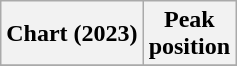<table class="wikitable sortable plainrowheaders" style="text-align:center">
<tr>
<th scope="col">Chart (2023)</th>
<th scope="col">Peak<br>position</th>
</tr>
<tr>
</tr>
</table>
